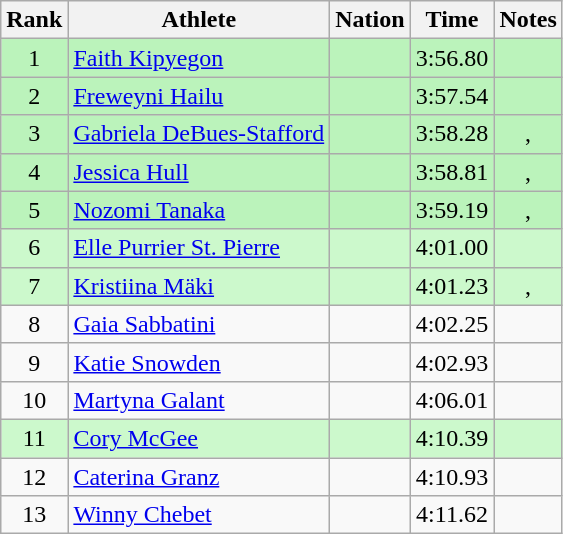<table class="wikitable sortable" style="text-align:center">
<tr>
<th>Rank</th>
<th>Athlete</th>
<th>Nation</th>
<th>Time</th>
<th>Notes</th>
</tr>
<tr bgcolor="#bbf3bb">
<td>1</td>
<td align="left"><a href='#'>Faith Kipyegon</a></td>
<td align="left"></td>
<td>3:56.80</td>
<td></td>
</tr>
<tr bgcolor="#bbf3bb">
<td>2</td>
<td align="left"><a href='#'>Freweyni Hailu</a></td>
<td align="left"></td>
<td>3:57.54</td>
<td></td>
</tr>
<tr bgcolor="#bbf3bb">
<td>3</td>
<td align="left"><a href='#'>Gabriela DeBues-Stafford</a></td>
<td align="left"></td>
<td>3:58.28</td>
<td>, </td>
</tr>
<tr bgcolor="#bbf3bb">
<td>4</td>
<td align="left"><a href='#'>Jessica Hull</a></td>
<td align="left"></td>
<td>3:58.81</td>
<td>, </td>
</tr>
<tr bgcolor="#bbf3bb">
<td>5</td>
<td align="left"><a href='#'>Nozomi Tanaka</a></td>
<td align="left"></td>
<td>3:59.19</td>
<td>, </td>
</tr>
<tr bgcolor=ccf9cc>
<td>6</td>
<td align="left"><a href='#'>Elle Purrier St. Pierre</a></td>
<td align="left"></td>
<td>4:01.00</td>
<td></td>
</tr>
<tr bgcolor=ccf9cc>
<td>7</td>
<td align="left"><a href='#'>Kristiina Mäki</a></td>
<td align="left"></td>
<td>4:01.23</td>
<td>, </td>
</tr>
<tr>
<td>8</td>
<td align="left"><a href='#'>Gaia Sabbatini</a></td>
<td align=left></td>
<td>4:02.25</td>
<td></td>
</tr>
<tr>
<td>9</td>
<td align="left"><a href='#'>Katie Snowden</a></td>
<td align="left"></td>
<td>4:02.93</td>
<td></td>
</tr>
<tr>
<td>10</td>
<td align="left"><a href='#'>Martyna Galant</a></td>
<td align="left"></td>
<td>4:06.01</td>
<td></td>
</tr>
<tr bgcolor=ccf9cc>
<td>11</td>
<td align="left"><a href='#'>Cory McGee</a></td>
<td align="left"></td>
<td>4:10.39</td>
<td></td>
</tr>
<tr>
<td>12</td>
<td align="left"><a href='#'>Caterina Granz</a></td>
<td align="left"></td>
<td>4:10.93</td>
<td></td>
</tr>
<tr>
<td>13</td>
<td align="left"><a href='#'>Winny Chebet</a></td>
<td align="left"></td>
<td>4:11.62</td>
<td></td>
</tr>
</table>
